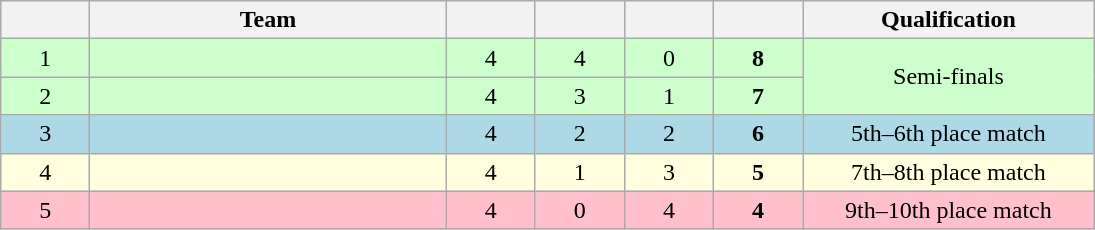<table class=wikitable style="text-align:center" width=730>
<tr>
<th width=5.5%></th>
<th width=22%>Team</th>
<th width=5.5%></th>
<th width=5.5%></th>
<th width=5.5%></th>
<th width=5.5%></th>
<th width=18%>Qualification</th>
</tr>
<tr bgcolor=ccffcc>
<td>1</td>
<td style="text-align:left"></td>
<td>4</td>
<td>4</td>
<td>0</td>
<td><strong>8</strong></td>
<td rowspan=2>Semi-finals</td>
</tr>
<tr bgcolor=ccffcc>
<td>2</td>
<td style="text-align:left"></td>
<td>4</td>
<td>3</td>
<td>1</td>
<td><strong>7</strong></td>
</tr>
<tr bgcolor=lightblue>
<td>3</td>
<td style="text-align:left"></td>
<td>4</td>
<td>2</td>
<td>2</td>
<td><strong>6</strong></td>
<td>5th–6th place match</td>
</tr>
<tr bgcolor=lightyellow>
<td>4</td>
<td style="text-align:left"></td>
<td>4</td>
<td>1</td>
<td>3</td>
<td><strong>5</strong></td>
<td>7th–8th place match</td>
</tr>
<tr bgcolor=pink>
<td>5</td>
<td style="text-align:left"></td>
<td>4</td>
<td>0</td>
<td>4</td>
<td><strong>4</strong></td>
<td>9th–10th place match</td>
</tr>
</table>
